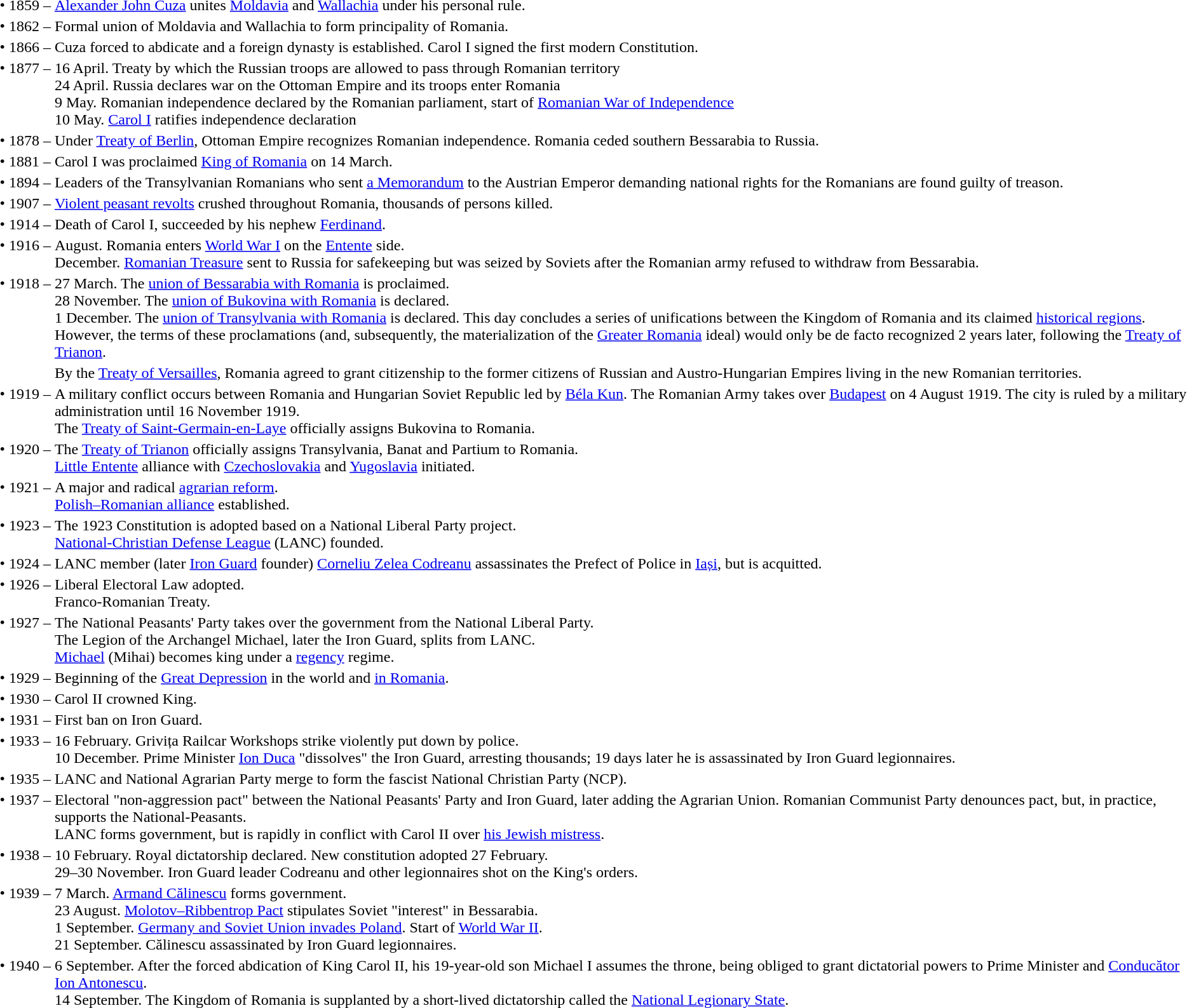<table>
<tr>
<td valign="top">• 1859 –</td>
<td><a href='#'>Alexander John Cuza</a> unites <a href='#'>Moldavia</a> and <a href='#'>Wallachia</a> under his personal rule.</td>
</tr>
<tr>
<td valign="top">• 1862 –</td>
<td>Formal union of Moldavia and Wallachia to form principality of Romania.</td>
</tr>
<tr>
<td valign="top">• 1866 –</td>
<td>Cuza forced to abdicate and a foreign dynasty is established. Carol I signed the first modern Constitution.</td>
</tr>
<tr>
<td valign="top">• 1877 –</td>
<td>16 April. Treaty by which the Russian troops are allowed to pass through Romanian territory<br>24 April. Russia declares war on the Ottoman Empire and its troops enter Romania<br>9 May. Romanian independence declared by the Romanian parliament, start of <a href='#'>Romanian War of Independence</a><br>10 May. <a href='#'>Carol I</a> ratifies independence declaration</td>
</tr>
<tr>
<td valign="top">• 1878 –</td>
<td>Under <a href='#'>Treaty of Berlin</a>, Ottoman Empire recognizes Romanian independence. Romania ceded southern Bessarabia to Russia.</td>
</tr>
<tr>
<td valign="top">• 1881 –</td>
<td>Carol I was proclaimed <a href='#'>King of Romania</a> on 14 March.</td>
</tr>
<tr>
<td valign="top">• 1894 –</td>
<td>Leaders of the Transylvanian Romanians who sent <a href='#'>a Memorandum</a> to the Austrian Emperor demanding national rights for the Romanians are found guilty of treason.</td>
</tr>
<tr>
<td valign="top">• 1907 –</td>
<td><a href='#'>Violent peasant revolts</a> crushed throughout Romania, thousands of persons killed.</td>
</tr>
<tr>
<td valign="top">• 1914 –</td>
<td>Death of Carol I, succeeded by his nephew <a href='#'>Ferdinand</a>.</td>
</tr>
<tr>
<td valign="top">• 1916 –</td>
<td>August. Romania enters <a href='#'>World War I</a> on the <a href='#'>Entente</a> side.<br>December. <a href='#'>Romanian Treasure</a> sent to Russia for safekeeping but was seized by Soviets after the Romanian army refused to withdraw from Bessarabia.</td>
</tr>
<tr>
<td valign="top">• 1918 –</td>
<td>27 March. The <a href='#'>union of Bessarabia with Romania</a> is proclaimed.<br>28 November. The <a href='#'>union of Bukovina with Romania</a> is declared.<br>1 December. The <a href='#'>union of Transylvania with Romania</a> is declared. This day concludes a series of unifications between the Kingdom of Romania and its claimed <a href='#'>historical regions</a>. However, the terms of these proclamations (and, subsequently, the materialization of the <a href='#'>Greater Romania</a> ideal) would only be de facto recognized 2 years later, following the <a href='#'>Treaty of Trianon</a>.</td>
</tr>
<tr>
<td valign="top"></td>
<td>By the <a href='#'>Treaty of Versailles</a>, Romania agreed to grant citizenship to the former citizens of Russian and Austro-Hungarian Empires living in the new Romanian territories.</td>
</tr>
<tr>
<td valign="top">• 1919 –</td>
<td>A military conflict occurs between Romania and Hungarian Soviet Republic led by <a href='#'>Béla Kun</a>. The Romanian Army takes over <a href='#'>Budapest</a> on 4 August 1919. The city is ruled by a military administration until 16 November 1919.<br>The <a href='#'>Treaty of Saint-Germain-en-Laye</a> officially assigns Bukovina to Romania.</td>
</tr>
<tr>
<td valign="top">• 1920 –</td>
<td>The <a href='#'>Treaty of Trianon</a> officially assigns Transylvania, Banat and Partium to Romania.<br><a href='#'>Little Entente</a> alliance with <a href='#'>Czechoslovakia</a> and <a href='#'>Yugoslavia</a> initiated.</td>
</tr>
<tr>
<td valign="top">• 1921 –</td>
<td>A major and radical <a href='#'>agrarian reform</a>.<br><a href='#'>Polish–Romanian alliance</a> established.</td>
</tr>
<tr>
<td valign="top">• 1923 –</td>
<td>The 1923 Constitution is adopted based on a National Liberal Party project.<br><a href='#'>National-Christian Defense League</a> (LANC) founded.</td>
</tr>
<tr>
<td valign="top">• 1924 –</td>
<td>LANC member (later <a href='#'>Iron Guard</a> founder) <a href='#'>Corneliu Zelea Codreanu</a> assassinates the Prefect of Police in <a href='#'>Iași</a>, but is acquitted.</td>
</tr>
<tr>
<td valign="top">• 1926 –</td>
<td>Liberal Electoral Law adopted.<br>Franco-Romanian Treaty.</td>
</tr>
<tr>
<td valign="top">• 1927 –</td>
<td>The National Peasants' Party takes over the government from the National Liberal Party.<br>The Legion of the Archangel Michael, later the Iron Guard, splits from LANC.<br><a href='#'>Michael</a> (Mihai) becomes king under a <a href='#'>regency</a> regime.</td>
</tr>
<tr>
<td valign="top">• 1929 –</td>
<td>Beginning of the <a href='#'>Great Depression</a> in the world and <a href='#'>in Romania</a>.</td>
</tr>
<tr>
<td valign="top">• 1930 –</td>
<td>Carol II crowned King.</td>
</tr>
<tr>
<td valign="top">• 1931 –</td>
<td>First ban on Iron Guard.</td>
</tr>
<tr>
<td valign="top">• 1933 –</td>
<td>16 February. Grivița Railcar Workshops strike violently put down by police.<br>10 December. Prime Minister <a href='#'>Ion Duca</a> "dissolves" the Iron Guard, arresting thousands; 19 days later he is assassinated by Iron Guard legionnaires.</td>
</tr>
<tr>
<td valign="top">• 1935 –</td>
<td>LANC and National Agrarian Party merge to form the fascist National Christian Party (NCP).</td>
</tr>
<tr>
<td valign="top">• 1937 –</td>
<td>Electoral "non-aggression pact" between the National Peasants' Party and Iron Guard, later adding the Agrarian Union. Romanian Communist Party denounces pact, but, in practice, supports the National-Peasants.<br>LANC forms government, but is rapidly in conflict with Carol II over <a href='#'>his Jewish mistress</a>.</td>
</tr>
<tr>
<td valign="top">• 1938 –</td>
<td>10 February. Royal dictatorship declared. New constitution adopted 27 February.<br>29–30 November. Iron Guard leader Codreanu and other legionnaires shot on the King's orders.</td>
</tr>
<tr>
<td valign="top">• 1939 –</td>
<td>7 March. <a href='#'>Armand Călinescu</a> forms government.<br>23 August. <a href='#'>Molotov–Ribbentrop Pact</a> stipulates Soviet "interest" in Bessarabia.<br>1 September. <a href='#'>Germany and Soviet Union invades Poland</a>. Start of <a href='#'>World War II</a>.<br>21 September. Călinescu assassinated by Iron Guard legionnaires.</td>
</tr>
<tr>
<td valign="top">• 1940 –</td>
<td>6 September. After the forced abdication of King Carol II, his 19-year-old son Michael I assumes the throne, being obliged to grant dictatorial powers to Prime Minister and <a href='#'>Conducător</a> <a href='#'>Ion Antonescu</a>.<br>14 September. The Kingdom of Romania is supplanted by a short-lived dictatorship called the <a href='#'>National Legionary State</a>.</td>
</tr>
</table>
